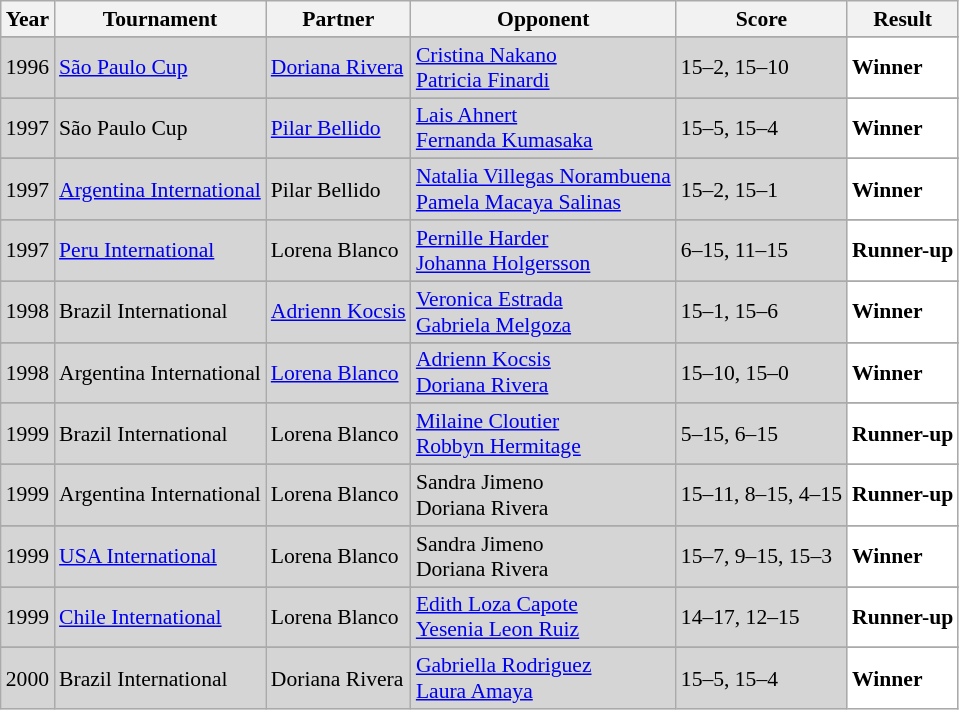<table class="sortable wikitable" style="font-size:90%;">
<tr>
<th>Year</th>
<th>Tournament</th>
<th>Partner</th>
<th>Opponent</th>
<th>Score</th>
<th>Result</th>
</tr>
<tr>
</tr>
<tr style="background:#D5D5D5">
<td align="center">1996</td>
<td align="left"><a href='#'>São Paulo Cup</a></td>
<td align="left"> <a href='#'>Doriana Rivera</a></td>
<td align="left"> <a href='#'>Cristina Nakano</a><br> <a href='#'>Patricia Finardi</a></td>
<td align="left">15–2, 15–10</td>
<td style="text-align:left; background:white"> <strong>Winner</strong></td>
</tr>
<tr>
</tr>
<tr style="background:#D5D5D5">
<td align="center">1997</td>
<td align="left">São Paulo Cup</td>
<td align="left"> <a href='#'>Pilar Bellido</a></td>
<td align="left"> <a href='#'>Lais Ahnert</a><br> <a href='#'>Fernanda Kumasaka</a></td>
<td align="left">15–5, 15–4</td>
<td style="text-align:left; background:white"> <strong>Winner</strong></td>
</tr>
<tr>
</tr>
<tr style="background:#D5D5D5">
<td align="center">1997</td>
<td align="left"><a href='#'>Argentina International</a></td>
<td align="left"> Pilar Bellido</td>
<td align="left"> <a href='#'>Natalia Villegas Norambuena</a><br> <a href='#'>Pamela Macaya Salinas</a></td>
<td align="left">15–2, 15–1</td>
<td style="text-align:left; background:white"> <strong>Winner</strong></td>
</tr>
<tr>
</tr>
<tr style="background:#D5D5D5">
<td align="center">1997</td>
<td align="left"><a href='#'>Peru International</a></td>
<td align="left"> Lorena Blanco</td>
<td align="left"> <a href='#'>Pernille Harder</a> <br>  <a href='#'>Johanna Holgersson</a></td>
<td align="left">6–15, 11–15</td>
<td style="text-align:left; background:white"> <strong>Runner-up</strong></td>
</tr>
<tr>
</tr>
<tr style="background:#D5D5D5">
<td align="center">1998</td>
<td align="left">Brazil International</td>
<td align="left"> <a href='#'>Adrienn Kocsis</a></td>
<td align="left"> <a href='#'>Veronica Estrada</a><br> <a href='#'>Gabriela Melgoza</a></td>
<td align="left">15–1, 15–6</td>
<td style="text-align:left; background:white"> <strong>Winner</strong></td>
</tr>
<tr>
</tr>
<tr style="background:#D5D5D5">
<td align="center">1998</td>
<td align="left">Argentina International</td>
<td align="left"> <a href='#'>Lorena Blanco</a></td>
<td align="left"> <a href='#'>Adrienn Kocsis</a><br> <a href='#'>Doriana Rivera</a></td>
<td align="left">15–10, 15–0</td>
<td style="text-align:left; background:white"> <strong>Winner</strong></td>
</tr>
<tr>
</tr>
<tr style="background:#D5D5D5">
<td align="center">1999</td>
<td align="left">Brazil International</td>
<td align="left"> Lorena Blanco</td>
<td align="left"> <a href='#'>Milaine Cloutier</a><br> <a href='#'>Robbyn Hermitage</a></td>
<td align="left">5–15, 6–15</td>
<td style="text-align:left; background:white"> <strong>Runner-up</strong></td>
</tr>
<tr>
</tr>
<tr style="background:#D5D5D5">
<td align="center">1999</td>
<td align="left">Argentina International</td>
<td align="left"> Lorena Blanco</td>
<td align="left"> Sandra Jimeno<br> Doriana Rivera</td>
<td align="left">15–11, 8–15, 4–15</td>
<td style="text-align:left; background:white"> <strong>Runner-up</strong></td>
</tr>
<tr>
</tr>
<tr style="background:#D5D5D5">
<td align="center">1999</td>
<td align="left"><a href='#'>USA International</a></td>
<td align="left"> Lorena Blanco</td>
<td align="left"> Sandra Jimeno<br> Doriana Rivera</td>
<td align="left">15–7, 9–15, 15–3</td>
<td style="text-align:left; background:white"> <strong>Winner</strong></td>
</tr>
<tr>
</tr>
<tr style="background:#D5D5D5">
<td align="center">1999</td>
<td align="left"><a href='#'>Chile International</a></td>
<td align="left"> Lorena Blanco</td>
<td align="left"> <a href='#'>Edith Loza Capote</a><br> <a href='#'>Yesenia Leon Ruiz</a></td>
<td align="left">14–17, 12–15</td>
<td style="text-align:left; background:white"> <strong>Runner-up</strong></td>
</tr>
<tr>
</tr>
<tr style="background:#D5D5D5">
<td align="center">2000</td>
<td align="left">Brazil International</td>
<td align="left"> Doriana Rivera</td>
<td align="left"> <a href='#'>Gabriella Rodriguez</a> <br>  <a href='#'>Laura Amaya</a></td>
<td align="left">15–5, 15–4</td>
<td style="text-align:left; background:white"> <strong>Winner</strong></td>
</tr>
</table>
